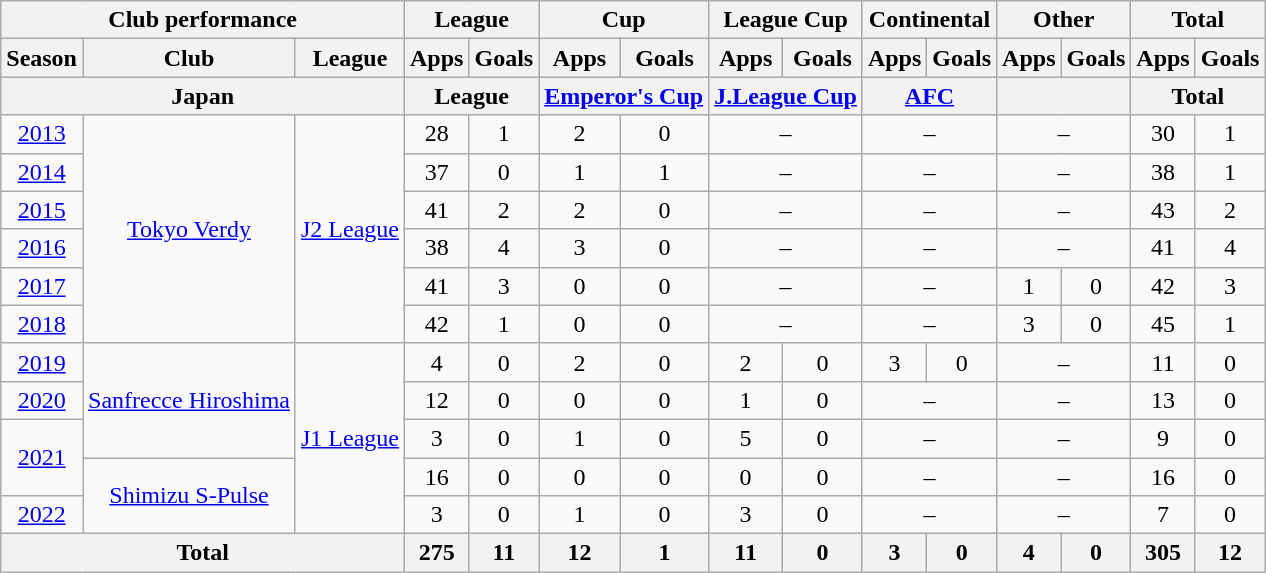<table class="wikitable" style="text-align:center;">
<tr>
<th colspan=3>Club performance</th>
<th colspan=2>League</th>
<th colspan=2>Cup</th>
<th colspan="2">League Cup</th>
<th colspan="2">Continental</th>
<th colspan="2">Other</th>
<th colspan=2>Total</th>
</tr>
<tr>
<th>Season</th>
<th>Club</th>
<th>League</th>
<th>Apps</th>
<th>Goals</th>
<th>Apps</th>
<th>Goals</th>
<th>Apps</th>
<th>Goals</th>
<th>Apps</th>
<th>Goals</th>
<th>Apps</th>
<th>Goals</th>
<th>Apps</th>
<th>Goals</th>
</tr>
<tr>
<th colspan=3>Japan</th>
<th colspan=2>League</th>
<th colspan=2><a href='#'>Emperor's Cup</a></th>
<th colspan="2"><a href='#'>J.League Cup</a></th>
<th colspan="2"><a href='#'>AFC</a></th>
<th colspan="2"></th>
<th colspan=2>Total</th>
</tr>
<tr>
<td><a href='#'>2013</a></td>
<td rowspan="6"><a href='#'>Tokyo Verdy</a></td>
<td rowspan="6"><a href='#'>J2 League</a></td>
<td>28</td>
<td>1</td>
<td>2</td>
<td>0</td>
<td colspan="2">–</td>
<td colspan="2">–</td>
<td colspan="2">–</td>
<td>30</td>
<td>1</td>
</tr>
<tr>
<td><a href='#'>2014</a></td>
<td>37</td>
<td>0</td>
<td>1</td>
<td>1</td>
<td colspan="2">–</td>
<td colspan="2">–</td>
<td colspan="2">–</td>
<td>38</td>
<td>1</td>
</tr>
<tr>
<td><a href='#'>2015</a></td>
<td>41</td>
<td>2</td>
<td>2</td>
<td>0</td>
<td colspan="2">–</td>
<td colspan="2">–</td>
<td colspan="2">–</td>
<td>43</td>
<td>2</td>
</tr>
<tr>
<td><a href='#'>2016</a></td>
<td>38</td>
<td>4</td>
<td>3</td>
<td>0</td>
<td colspan="2">–</td>
<td colspan="2">–</td>
<td colspan="2">–</td>
<td>41</td>
<td>4</td>
</tr>
<tr>
<td><a href='#'>2017</a></td>
<td>41</td>
<td>3</td>
<td>0</td>
<td>0</td>
<td colspan="2">–</td>
<td colspan="2">–</td>
<td>1</td>
<td>0</td>
<td>42</td>
<td>3</td>
</tr>
<tr>
<td><a href='#'>2018</a></td>
<td>42</td>
<td>1</td>
<td>0</td>
<td>0</td>
<td colspan="2">–</td>
<td colspan="2">–</td>
<td>3</td>
<td>0</td>
<td>45</td>
<td>1</td>
</tr>
<tr>
<td><a href='#'>2019</a></td>
<td rowspan="3"><a href='#'>Sanfrecce Hiroshima</a></td>
<td rowspan="5"><a href='#'>J1 League</a></td>
<td>4</td>
<td>0</td>
<td>2</td>
<td>0</td>
<td>2</td>
<td>0</td>
<td>3</td>
<td>0</td>
<td colspan="2">–</td>
<td>11</td>
<td>0</td>
</tr>
<tr>
<td><a href='#'>2020</a></td>
<td>12</td>
<td>0</td>
<td>0</td>
<td>0</td>
<td>1</td>
<td>0</td>
<td colspan="2">–</td>
<td colspan="2">–</td>
<td>13</td>
<td>0</td>
</tr>
<tr>
<td rowspan="2"><a href='#'>2021</a></td>
<td>3</td>
<td>0</td>
<td>1</td>
<td>0</td>
<td>5</td>
<td>0</td>
<td colspan="2">–</td>
<td colspan="2">–</td>
<td>9</td>
<td>0</td>
</tr>
<tr>
<td rowspan="2"><a href='#'>Shimizu S-Pulse</a></td>
<td>16</td>
<td>0</td>
<td>0</td>
<td>0</td>
<td>0</td>
<td>0</td>
<td colspan="2">–</td>
<td colspan="2">–</td>
<td>16</td>
<td>0</td>
</tr>
<tr>
<td><a href='#'>2022</a></td>
<td>3</td>
<td>0</td>
<td>1</td>
<td>0</td>
<td>3</td>
<td>0</td>
<td colspan="2">–</td>
<td colspan="2">–</td>
<td>7</td>
<td>0</td>
</tr>
<tr>
<th colspan="3">Total</th>
<th>275</th>
<th>11</th>
<th>12</th>
<th>1</th>
<th>11</th>
<th>0</th>
<th>3</th>
<th>0</th>
<th>4</th>
<th>0</th>
<th>305</th>
<th>12</th>
</tr>
</table>
